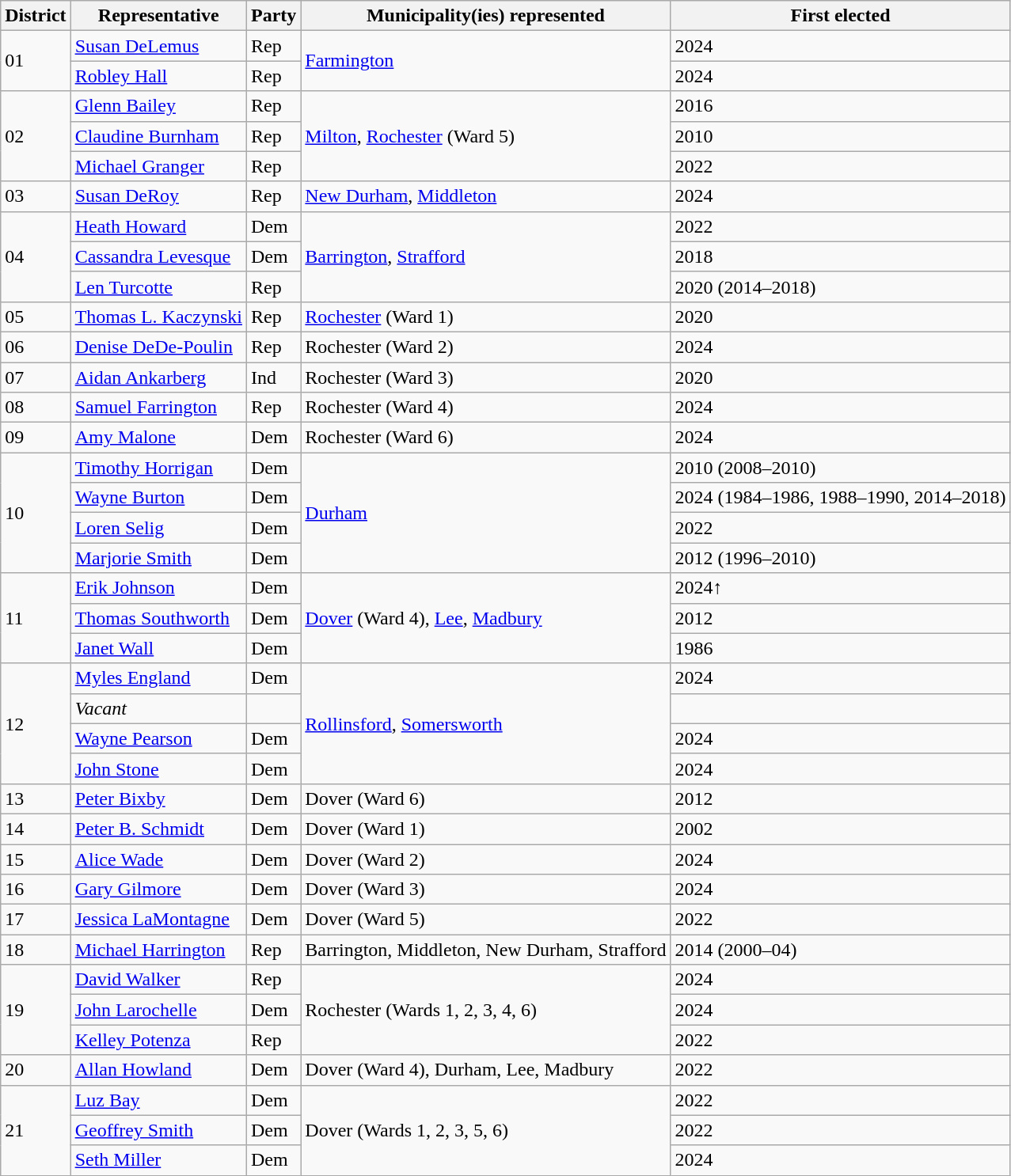<table class="wikitable sortable">
<tr>
<th>District</th>
<th>Representative</th>
<th>Party</th>
<th>Municipality(ies) represented</th>
<th>First elected</th>
</tr>
<tr>
<td rowspan=2>01</td>
<td><a href='#'>Susan DeLemus</a></td>
<td>Rep</td>
<td rowspan="2"><a href='#'>Farmington</a></td>
<td>2024</td>
</tr>
<tr>
<td><a href='#'>Robley Hall</a></td>
<td>Rep</td>
<td>2024</td>
</tr>
<tr>
<td rowspan="3">02</td>
<td><a href='#'>Glenn Bailey</a></td>
<td>Rep</td>
<td rowspan="3"><a href='#'>Milton</a>, <a href='#'>Rochester</a> (Ward 5)</td>
<td>2016</td>
</tr>
<tr>
<td><a href='#'>Claudine Burnham</a></td>
<td>Rep</td>
<td>2010</td>
</tr>
<tr>
<td><a href='#'>Michael Granger</a></td>
<td>Rep</td>
<td>2022</td>
</tr>
<tr>
<td>03</td>
<td><a href='#'>Susan DeRoy</a></td>
<td>Rep</td>
<td><a href='#'>New Durham</a>, <a href='#'>Middleton</a></td>
<td>2024</td>
</tr>
<tr>
<td rowspan="3">04</td>
<td><a href='#'>Heath Howard</a></td>
<td>Dem</td>
<td rowspan="3"><a href='#'>Barrington</a>, <a href='#'>Strafford</a></td>
<td>2022</td>
</tr>
<tr>
<td><a href='#'>Cassandra Levesque</a></td>
<td>Dem</td>
<td>2018</td>
</tr>
<tr>
<td><a href='#'>Len Turcotte</a></td>
<td>Rep</td>
<td>2020 (2014–2018)</td>
</tr>
<tr>
<td>05</td>
<td><a href='#'>Thomas L. Kaczynski</a></td>
<td>Rep</td>
<td><a href='#'>Rochester</a> (Ward 1)</td>
<td>2020</td>
</tr>
<tr>
<td>06</td>
<td><a href='#'>Denise DeDe-Poulin</a></td>
<td>Rep</td>
<td>Rochester (Ward 2)</td>
<td>2024</td>
</tr>
<tr>
<td>07</td>
<td><a href='#'>Aidan Ankarberg</a></td>
<td>Ind</td>
<td>Rochester (Ward 3)</td>
<td>2020</td>
</tr>
<tr>
<td>08</td>
<td><a href='#'>Samuel Farrington</a></td>
<td>Rep</td>
<td>Rochester (Ward 4)</td>
<td>2024</td>
</tr>
<tr>
<td>09</td>
<td><a href='#'>Amy Malone</a></td>
<td>Dem</td>
<td>Rochester (Ward 6)</td>
<td>2024</td>
</tr>
<tr>
<td rowspan=4>10</td>
<td><a href='#'>Timothy Horrigan</a></td>
<td>Dem</td>
<td rowspan=4><a href='#'>Durham</a></td>
<td>2010 (2008–2010)</td>
</tr>
<tr>
<td><a href='#'>Wayne Burton</a></td>
<td>Dem</td>
<td>2024 (1984–1986, 1988–1990, 2014–2018)</td>
</tr>
<tr>
<td><a href='#'>Loren Selig</a></td>
<td>Dem</td>
<td>2022</td>
</tr>
<tr>
<td><a href='#'>Marjorie Smith</a></td>
<td>Dem</td>
<td>2012 (1996–2010)</td>
</tr>
<tr>
<td rowspan=3>11</td>
<td><a href='#'>Erik Johnson</a></td>
<td>Dem</td>
<td rowspan=3><a href='#'>Dover</a> (Ward 4), <a href='#'>Lee</a>, <a href='#'>Madbury</a></td>
<td>2024↑</td>
</tr>
<tr>
<td><a href='#'>Thomas Southworth</a></td>
<td>Dem</td>
<td>2012</td>
</tr>
<tr>
<td><a href='#'>Janet Wall</a></td>
<td>Dem</td>
<td>1986</td>
</tr>
<tr>
<td rowspan=4>12</td>
<td><a href='#'>Myles England</a></td>
<td>Dem</td>
<td rowspan=4><a href='#'>Rollinsford</a>, <a href='#'>Somersworth</a></td>
<td>2024</td>
</tr>
<tr>
<td><em>Vacant</em></td>
<td></td>
<td></td>
</tr>
<tr>
<td><a href='#'>Wayne Pearson</a></td>
<td>Dem</td>
<td>2024</td>
</tr>
<tr>
<td><a href='#'>John Stone</a></td>
<td>Dem</td>
<td>2024</td>
</tr>
<tr>
<td>13</td>
<td><a href='#'>Peter Bixby</a></td>
<td>Dem</td>
<td>Dover (Ward 6)</td>
<td>2012</td>
</tr>
<tr>
<td>14</td>
<td><a href='#'>Peter B. Schmidt</a></td>
<td>Dem</td>
<td>Dover (Ward 1)</td>
<td>2002</td>
</tr>
<tr>
<td>15</td>
<td><a href='#'>Alice Wade</a></td>
<td>Dem</td>
<td>Dover (Ward 2)</td>
<td>2024</td>
</tr>
<tr>
<td>16</td>
<td><a href='#'>Gary Gilmore</a></td>
<td>Dem</td>
<td>Dover (Ward 3)</td>
<td>2024</td>
</tr>
<tr>
<td>17</td>
<td><a href='#'>Jessica LaMontagne</a></td>
<td>Dem</td>
<td>Dover (Ward 5)</td>
<td>2022</td>
</tr>
<tr>
<td>18</td>
<td><a href='#'>Michael Harrington</a></td>
<td>Rep</td>
<td>Barrington, Middleton, New Durham, Strafford</td>
<td>2014 (2000–04)</td>
</tr>
<tr>
<td rowspan=3>19</td>
<td><a href='#'>David Walker</a></td>
<td>Rep</td>
<td rowspan=3>Rochester (Wards 1, 2, 3, 4, 6)</td>
<td>2024</td>
</tr>
<tr>
<td><a href='#'>John Larochelle</a></td>
<td>Dem</td>
<td>2024</td>
</tr>
<tr>
<td><a href='#'>Kelley Potenza</a></td>
<td>Rep</td>
<td>2022</td>
</tr>
<tr>
<td>20</td>
<td><a href='#'>Allan Howland</a></td>
<td>Dem</td>
<td>Dover (Ward 4), Durham, Lee, Madbury</td>
<td>2022</td>
</tr>
<tr>
<td rowspan=3>21</td>
<td><a href='#'>Luz Bay</a></td>
<td>Dem</td>
<td rowspan=3>Dover (Wards 1, 2, 3, 5, 6)</td>
<td>2022</td>
</tr>
<tr>
<td><a href='#'>Geoffrey Smith</a></td>
<td>Dem</td>
<td>2022</td>
</tr>
<tr>
<td><a href='#'>Seth Miller</a></td>
<td>Dem</td>
<td>2024</td>
</tr>
</table>
